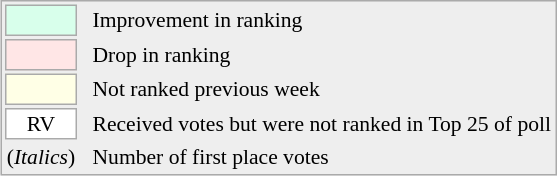<table align="right" style="font-size:90%; border:1px solid #aaaaaa; white-space:nowrap; background:#eeeeee;">
<tr>
<td style="background:#d8ffeb; width:20px; border:1px solid #aaaaaa;"> </td>
<td rowspan="5"> </td>
<td>Improvement in ranking</td>
</tr>
<tr>
<td style="background:#ffe6e6; width:20px; border:1px solid #aaaaaa;"> </td>
<td>Drop in ranking</td>
</tr>
<tr>
<td style="background:#ffffe6; width:20px; border:1px solid #aaaaaa;"> </td>
<td>Not ranked previous week</td>
</tr>
<tr>
<td align="center" style="width:20px; border:1px solid #aaaaaa; background:white;">RV</td>
<td>Received votes but were not ranked in Top 25 of poll</td>
</tr>
<tr>
<td>(<em>Italics</em>)</td>
<td>Number of first place votes</td>
</tr>
</table>
